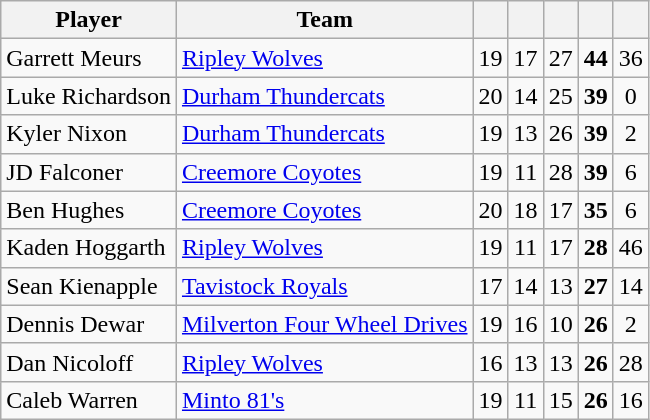<table class="wikitable" style="text-align:center">
<tr>
<th width:30%;">Player</th>
<th width:30%;">Team</th>
<th width:7.5%;"></th>
<th width:7.5%;"></th>
<th width:7.5%;"></th>
<th width:7.5%;"></th>
<th width:7.5%;"></th>
</tr>
<tr>
<td align=left>Garrett Meurs</td>
<td align=left><a href='#'>Ripley Wolves</a></td>
<td>19</td>
<td>17</td>
<td>27</td>
<td><strong>44</strong></td>
<td>36</td>
</tr>
<tr>
<td align=left>Luke Richardson</td>
<td align=left><a href='#'>Durham Thundercats</a></td>
<td>20</td>
<td>14</td>
<td>25</td>
<td><strong>39</strong></td>
<td>0</td>
</tr>
<tr>
<td align=left>Kyler Nixon</td>
<td align=left><a href='#'>Durham Thundercats</a></td>
<td>19</td>
<td>13</td>
<td>26</td>
<td><strong>39</strong></td>
<td>2</td>
</tr>
<tr>
<td align=left>JD Falconer</td>
<td align=left><a href='#'>Creemore Coyotes</a></td>
<td>19</td>
<td>11</td>
<td>28</td>
<td><strong>39</strong></td>
<td>6</td>
</tr>
<tr>
<td align=left>Ben Hughes</td>
<td align=left><a href='#'>Creemore Coyotes</a></td>
<td>20</td>
<td>18</td>
<td>17</td>
<td><strong>35</strong></td>
<td>6</td>
</tr>
<tr>
<td align=left>Kaden Hoggarth</td>
<td align=left><a href='#'>Ripley Wolves</a></td>
<td>19</td>
<td>11</td>
<td>17</td>
<td><strong>28</strong></td>
<td>46</td>
</tr>
<tr>
<td align=left>Sean Kienapple</td>
<td align=left><a href='#'>Tavistock Royals</a></td>
<td>17</td>
<td>14</td>
<td>13</td>
<td><strong>27</strong></td>
<td>14</td>
</tr>
<tr>
<td align=left>Dennis Dewar</td>
<td align=left><a href='#'>Milverton Four Wheel Drives</a></td>
<td>19</td>
<td>16</td>
<td>10</td>
<td><strong>26</strong></td>
<td>2</td>
</tr>
<tr>
<td align=left>Dan Nicoloff</td>
<td align=left><a href='#'>Ripley Wolves</a></td>
<td>16</td>
<td>13</td>
<td>13</td>
<td><strong>26</strong></td>
<td>28</td>
</tr>
<tr>
<td align=left>Caleb Warren</td>
<td align=left><a href='#'>Minto 81's</a></td>
<td>19</td>
<td>11</td>
<td>15</td>
<td><strong>26</strong></td>
<td>16</td>
</tr>
</table>
